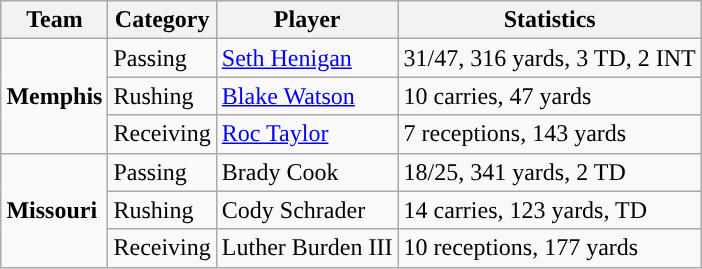<table class="wikitable" style="float: right;">
<tr>
<th>Team</th>
<th>Category</th>
<th>Player</th>
<th>Statistics</th>
</tr>
<tr>
<td rowspan=3><strong>Memphis</strong></td>
<td>Passing</td>
<td><a href='#'>Seth Henigan</a></td>
<td>31/47, 316 yards, 3 TD, 2 INT</td>
</tr>
<tr>
<td>Rushing</td>
<td><a href='#'>Blake Watson</a></td>
<td>10 carries, 47 yards</td>
</tr>
<tr>
<td>Receiving</td>
<td><a href='#'>Roc Taylor</a></td>
<td>7 receptions, 143 yards</td>
</tr>
<tr>
<td rowspan=3><strong>Missouri</strong></td>
<td>Passing</td>
<td>Brady Cook</td>
<td>18/25, 341 yards, 2 TD</td>
</tr>
<tr>
<td>Rushing</td>
<td>Cody Schrader</td>
<td>14 carries, 123 yards, TD</td>
</tr>
<tr>
<td>Receiving</td>
<td>Luther Burden III</td>
<td>10 receptions, 177 yards</td>
</tr>
</table>
